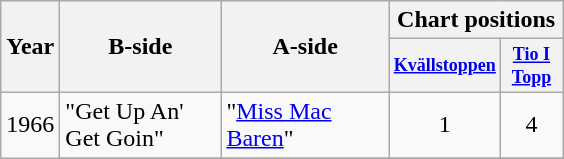<table class="wikitable">
<tr>
<th rowspan="2" style="width:5px;">Year</th>
<th rowspan="2" style="width:100px;">B-side</th>
<th rowspan="2" style="width:105px;">A-side</th>
<th colspan="2">Chart positions</th>
</tr>
<tr>
<th style="width:3em;font-size:75%"><a href='#'>Kvällstoppen</a></th>
<th style="width:3em;font-size:75%"><a href='#'>Tio I Topp</a></th>
</tr>
<tr>
<td rowspan="4">1966</td>
<td>"Get Up An' Get Goin"</td>
<td>"<a href='#'>Miss Mac Baren</a>"</td>
<td style="text-align:center;">1</td>
<td style="text-align:center;">4</td>
</tr>
<tr>
</tr>
</table>
